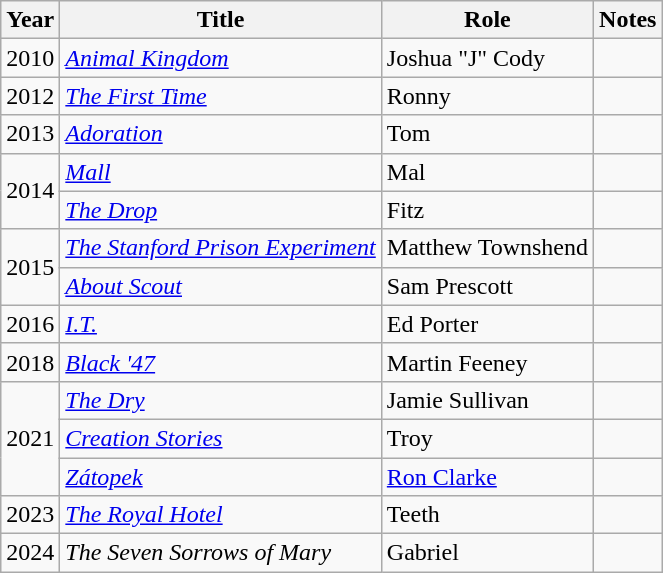<table class="wikitable sortable">
<tr>
<th>Year</th>
<th>Title</th>
<th>Role</th>
<th class="unsortable">Notes</th>
</tr>
<tr>
<td>2010</td>
<td><em><a href='#'>Animal Kingdom</a></em></td>
<td>Joshua "J" Cody</td>
<td></td>
</tr>
<tr>
<td>2012</td>
<td><em><a href='#'>The First Time</a></em></td>
<td>Ronny</td>
<td></td>
</tr>
<tr>
<td>2013</td>
<td><em><a href='#'>Adoration</a></em></td>
<td>Tom</td>
<td></td>
</tr>
<tr>
<td rowspan="2">2014</td>
<td><em><a href='#'>Mall</a></em></td>
<td>Mal</td>
<td></td>
</tr>
<tr>
<td><em><a href='#'>The Drop</a></em></td>
<td>Fitz</td>
<td></td>
</tr>
<tr>
<td rowspan="2">2015</td>
<td><em><a href='#'>The Stanford Prison Experiment</a></em></td>
<td>Matthew Townshend</td>
<td></td>
</tr>
<tr>
<td><em><a href='#'>About Scout</a></em></td>
<td>Sam Prescott</td>
<td></td>
</tr>
<tr>
<td>2016</td>
<td><em><a href='#'>I.T.</a></em></td>
<td>Ed Porter</td>
<td></td>
</tr>
<tr>
<td>2018</td>
<td><em><a href='#'>Black '47</a></em></td>
<td>Martin Feeney</td>
<td></td>
</tr>
<tr>
<td rowspan="3">2021</td>
<td><em><a href='#'>The Dry</a></em></td>
<td>Jamie Sullivan</td>
<td></td>
</tr>
<tr>
<td><em><a href='#'>Creation Stories</a></em></td>
<td>Troy</td>
<td></td>
</tr>
<tr>
<td><em><a href='#'>Zátopek</a></em></td>
<td><a href='#'>Ron Clarke</a></td>
<td></td>
</tr>
<tr>
<td>2023</td>
<td><em><a href='#'>The Royal Hotel</a></em></td>
<td>Teeth</td>
<td></td>
</tr>
<tr>
<td>2024</td>
<td><em>The Seven Sorrows of Mary</em></td>
<td>Gabriel</td>
<td></td>
</tr>
</table>
